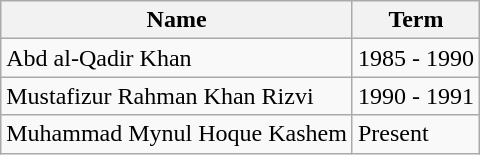<table class="wikitable">
<tr>
<th>Name</th>
<th>Term</th>
</tr>
<tr>
<td>Abd al-Qadir Khan</td>
<td>1985 - 1990</td>
</tr>
<tr>
<td>Mustafizur Rahman Khan Rizvi</td>
<td>1990 - 1991</td>
</tr>
<tr>
<td>Muhammad Mynul Hoque Kashem</td>
<td>Present</td>
</tr>
</table>
